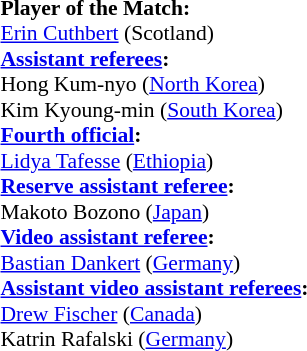<table width=50% style="font-size:90%">
<tr>
<td><br><strong>Player of the Match:</strong>
<br><a href='#'>Erin Cuthbert</a> (Scotland)<br><strong><a href='#'>Assistant referees</a>:</strong>
<br>Hong Kum-nyo (<a href='#'>North Korea</a>)
<br>Kim Kyoung-min (<a href='#'>South Korea</a>)
<br><strong><a href='#'>Fourth official</a>:</strong>
<br><a href='#'>Lidya Tafesse</a> (<a href='#'>Ethiopia</a>)
<br><strong><a href='#'>Reserve assistant referee</a>:</strong>
<br>Makoto Bozono (<a href='#'>Japan</a>)
<br><strong><a href='#'>Video assistant referee</a>:</strong>
<br><a href='#'>Bastian Dankert</a> (<a href='#'>Germany</a>)
<br><strong><a href='#'>Assistant video assistant referees</a>:</strong>
<br><a href='#'>Drew Fischer</a> (<a href='#'>Canada</a>)
<br>Katrin Rafalski (<a href='#'>Germany</a>)</td>
</tr>
</table>
